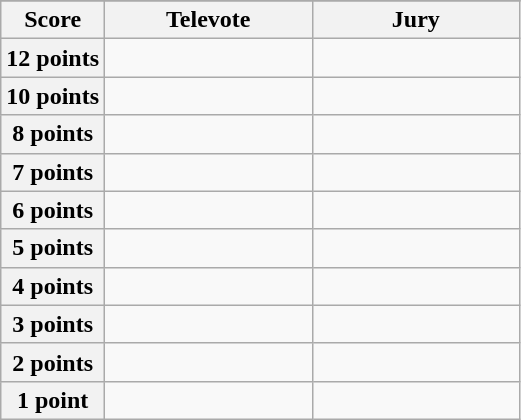<table class="wikitable">
<tr>
</tr>
<tr>
<th scope="col" width="20%">Score</th>
<th scope="col" width="40%">Televote</th>
<th scope="col" width="40%">Jury</th>
</tr>
<tr>
<th scope="row">12 points</th>
<td></td>
<td></td>
</tr>
<tr>
<th scope="row">10 points</th>
<td></td>
<td></td>
</tr>
<tr>
<th scope="row">8 points</th>
<td></td>
<td></td>
</tr>
<tr>
<th scope="row">7 points</th>
<td></td>
<td></td>
</tr>
<tr>
<th scope="row">6 points</th>
<td></td>
<td></td>
</tr>
<tr>
<th scope="row">5 points</th>
<td></td>
<td></td>
</tr>
<tr>
<th scope="row">4 points</th>
<td></td>
<td></td>
</tr>
<tr>
<th scope="row">3 points</th>
<td></td>
<td></td>
</tr>
<tr>
<th scope="row">2 points</th>
<td></td>
<td></td>
</tr>
<tr>
<th scope="row">1 point</th>
<td></td>
<td></td>
</tr>
</table>
